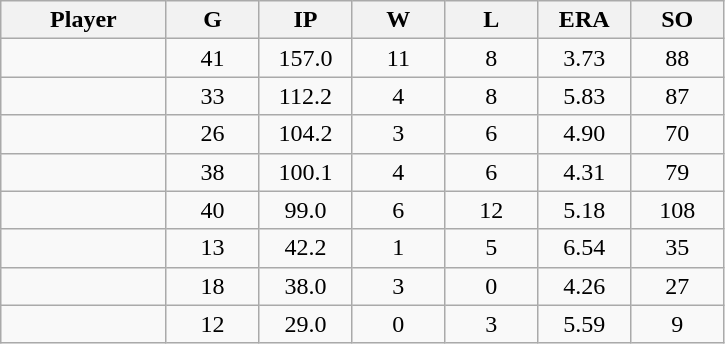<table class="wikitable sortable">
<tr>
<th bgcolor="#DDDDFF" width="16%">Player</th>
<th bgcolor="#DDDDFF" width="9%">G</th>
<th bgcolor="#DDDDFF" width="9%">IP</th>
<th bgcolor="#DDDDFF" width="9%">W</th>
<th bgcolor="#DDDDFF" width="9%">L</th>
<th bgcolor="#DDDDFF" width="9%">ERA</th>
<th bgcolor="#DDDDFF" width="9%">SO</th>
</tr>
<tr align="center">
<td></td>
<td>41</td>
<td>157.0</td>
<td>11</td>
<td>8</td>
<td>3.73</td>
<td>88</td>
</tr>
<tr align="center">
<td></td>
<td>33</td>
<td>112.2</td>
<td>4</td>
<td>8</td>
<td>5.83</td>
<td>87</td>
</tr>
<tr align="center">
<td></td>
<td>26</td>
<td>104.2</td>
<td>3</td>
<td>6</td>
<td>4.90</td>
<td>70</td>
</tr>
<tr align="center">
<td></td>
<td>38</td>
<td>100.1</td>
<td>4</td>
<td>6</td>
<td>4.31</td>
<td>79</td>
</tr>
<tr align="center">
<td></td>
<td>40</td>
<td>99.0</td>
<td>6</td>
<td>12</td>
<td>5.18</td>
<td>108</td>
</tr>
<tr align="center">
<td></td>
<td>13</td>
<td>42.2</td>
<td>1</td>
<td>5</td>
<td>6.54</td>
<td>35</td>
</tr>
<tr align="center">
<td></td>
<td>18</td>
<td>38.0</td>
<td>3</td>
<td>0</td>
<td>4.26</td>
<td>27</td>
</tr>
<tr align="center">
<td></td>
<td>12</td>
<td>29.0</td>
<td>0</td>
<td>3</td>
<td>5.59</td>
<td>9</td>
</tr>
</table>
